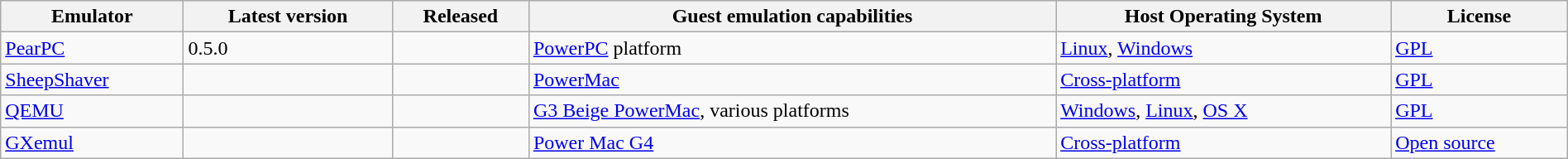<table class="wikitable sortable" style="width:100%">
<tr>
<th>Emulator</th>
<th>Latest version</th>
<th>Released</th>
<th>Guest emulation capabilities</th>
<th>Host Operating System</th>
<th>License</th>
</tr>
<tr>
<td><a href='#'>PearPC</a></td>
<td>0.5.0</td>
<td></td>
<td><a href='#'>PowerPC</a> platform</td>
<td><a href='#'>Linux</a>, <a href='#'>Windows</a></td>
<td><a href='#'>GPL</a></td>
</tr>
<tr>
<td><a href='#'>SheepShaver</a></td>
<td></td>
<td></td>
<td><a href='#'>PowerMac</a></td>
<td><a href='#'>Cross-platform</a></td>
<td><a href='#'>GPL</a></td>
</tr>
<tr>
<td><a href='#'>QEMU</a></td>
<td></td>
<td></td>
<td><a href='#'>G3 Beige PowerMac</a>, various platforms</td>
<td><a href='#'>Windows</a>, <a href='#'>Linux</a>, <a href='#'>OS X</a></td>
<td><a href='#'>GPL</a></td>
</tr>
<tr>
<td><a href='#'>GXemul</a></td>
<td></td>
<td></td>
<td><a href='#'>Power Mac G4</a></td>
<td><a href='#'>Cross-platform</a></td>
<td><a href='#'>Open source</a></td>
</tr>
</table>
